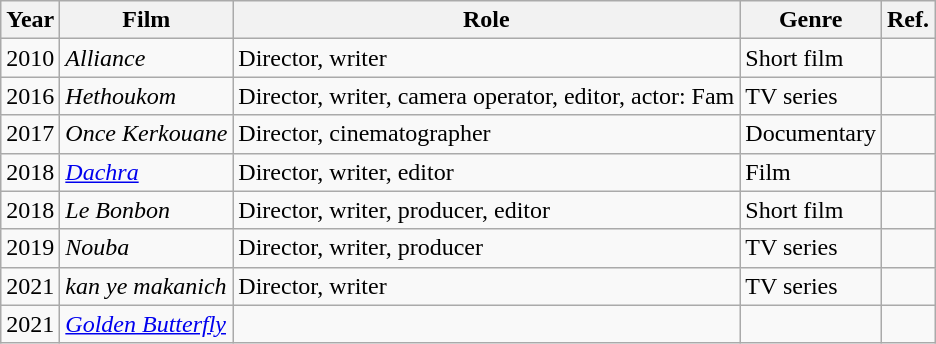<table class="wikitable">
<tr>
<th>Year</th>
<th>Film</th>
<th>Role</th>
<th>Genre</th>
<th>Ref.</th>
</tr>
<tr>
<td>2010</td>
<td><em>Alliance</em></td>
<td>Director, writer</td>
<td>Short film</td>
<td></td>
</tr>
<tr>
<td>2016</td>
<td><em>Hethoukom</em></td>
<td>Director, writer, camera operator, editor, actor: Fam</td>
<td>TV series</td>
<td></td>
</tr>
<tr>
<td>2017</td>
<td><em>Once Kerkouane</em></td>
<td>Director, cinematographer</td>
<td>Documentary</td>
<td></td>
</tr>
<tr>
<td>2018</td>
<td><em><a href='#'>Dachra</a></em></td>
<td>Director, writer, editor</td>
<td>Film</td>
<td></td>
</tr>
<tr>
<td>2018</td>
<td><em>Le Bonbon</em></td>
<td>Director, writer, producer, editor</td>
<td>Short film</td>
<td></td>
</tr>
<tr>
<td>2019</td>
<td><em>Nouba</em></td>
<td>Director, writer, producer</td>
<td>TV series</td>
<td></td>
</tr>
<tr>
<td>2021</td>
<td><em>kan ye makanich</em></td>
<td>Director, writer</td>
<td>TV series</td>
<td></td>
</tr>
<tr>
<td>2021</td>
<td><em><a href='#'>Golden Butterfly</a></em></td>
<td></td>
<td></td>
<td></td>
</tr>
</table>
